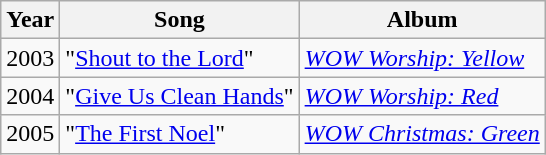<table class="wikitable">
<tr>
<th>Year</th>
<th>Song</th>
<th>Album</th>
</tr>
<tr>
<td>2003</td>
<td>"<a href='#'>Shout to the Lord</a>"</td>
<td><em><a href='#'>WOW Worship: Yellow</a></em></td>
</tr>
<tr>
<td>2004</td>
<td>"<a href='#'>Give Us Clean Hands</a>"</td>
<td><em><a href='#'>WOW Worship: Red</a></em></td>
</tr>
<tr>
<td>2005</td>
<td>"<a href='#'>The First Noel</a>"</td>
<td><em><a href='#'>WOW Christmas: Green</a></em></td>
</tr>
</table>
